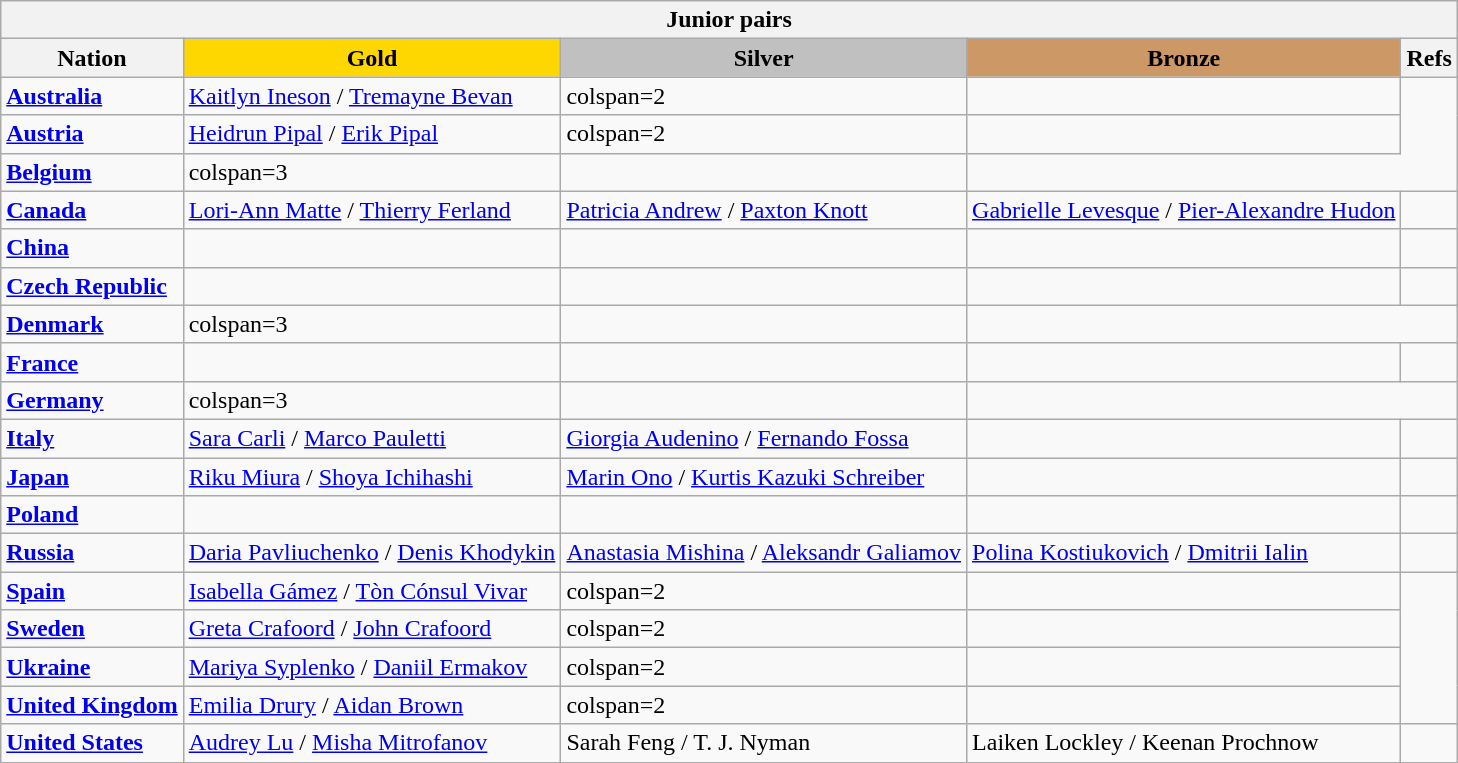<table class="wikitable">
<tr>
<th colspan=5>Junior pairs</th>
</tr>
<tr>
<th>Nation</th>
<td style="text-align:center; background:gold;"><strong>Gold</strong></td>
<td style="text-align:center; background:silver;"><strong>Silver</strong></td>
<td style="text-align:center; background:#c96;"><strong>Bronze</strong></td>
<th>Refs</th>
</tr>
<tr>
<td><strong><a href='#'>Australia</a></strong></td>
<td><a href='#'>Kaitlyn Ineson</a> / <a href='#'>Tremayne Bevan</a></td>
<td>colspan=2 </td>
<td></td>
</tr>
<tr>
<td><strong><a href='#'>Austria</a></strong></td>
<td><a href='#'>Heidrun Pipal</a> / <a href='#'>Erik Pipal</a></td>
<td>colspan=2 </td>
<td></td>
</tr>
<tr>
<td><strong><a href='#'>Belgium</a></strong></td>
<td>colspan=3 </td>
<td></td>
</tr>
<tr>
<td><strong><a href='#'>Canada</a></strong></td>
<td><a href='#'>Lori-Ann Matte</a> / <a href='#'>Thierry Ferland</a></td>
<td><a href='#'>Patricia Andrew</a> / <a href='#'>Paxton Knott</a></td>
<td><a href='#'>Gabrielle Levesque</a> / <a href='#'>Pier-Alexandre Hudon</a></td>
<td></td>
</tr>
<tr>
<td><strong><a href='#'>China</a></strong></td>
<td></td>
<td></td>
<td></td>
<td></td>
</tr>
<tr>
<td><strong><a href='#'>Czech Republic</a></strong></td>
<td></td>
<td></td>
<td></td>
<td></td>
</tr>
<tr>
<td><strong><a href='#'>Denmark</a></strong></td>
<td>colspan=3 </td>
<td></td>
</tr>
<tr>
<td><strong><a href='#'>France</a></strong></td>
<td></td>
<td></td>
<td></td>
<td></td>
</tr>
<tr>
<td><strong><a href='#'>Germany</a></strong></td>
<td>colspan=3 </td>
<td></td>
</tr>
<tr>
<td><strong><a href='#'>Italy</a></strong></td>
<td><a href='#'>Sara Carli</a> / <a href='#'>Marco Pauletti</a></td>
<td><a href='#'>Giorgia Audenino</a> / <a href='#'>Fernando Fossa</a></td>
<td></td>
<td></td>
</tr>
<tr>
<td><strong><a href='#'>Japan</a></strong></td>
<td><a href='#'>Riku Miura</a> / <a href='#'>Shoya Ichihashi</a></td>
<td><a href='#'>Marin Ono</a> / <a href='#'>Kurtis Kazuki Schreiber</a></td>
<td></td>
<td></td>
</tr>
<tr>
<td><strong><a href='#'>Poland</a></strong></td>
<td></td>
<td></td>
<td></td>
<td></td>
</tr>
<tr>
<td><strong><a href='#'>Russia</a></strong></td>
<td><a href='#'>Daria Pavliuchenko</a> / <a href='#'>Denis Khodykin</a></td>
<td><a href='#'>Anastasia Mishina</a> / <a href='#'>Aleksandr Galiamov</a></td>
<td><a href='#'>Polina Kostiukovich</a> / <a href='#'>Dmitrii Ialin</a></td>
<td></td>
</tr>
<tr>
<td><strong><a href='#'>Spain</a></strong></td>
<td><a href='#'>Isabella Gámez</a> / <a href='#'>Tòn Cónsul  Vivar</a></td>
<td>colspan=2 </td>
<td></td>
</tr>
<tr>
<td><strong><a href='#'>Sweden</a></strong></td>
<td><a href='#'>Greta Crafoord</a> / <a href='#'>John Crafoord</a></td>
<td>colspan=2 </td>
<td></td>
</tr>
<tr>
<td><strong><a href='#'>Ukraine</a></strong></td>
<td><a href='#'>Mariya Syplenko</a> / <a href='#'>Daniil Ermakov</a></td>
<td>colspan=2 </td>
<td></td>
</tr>
<tr>
<td><strong><a href='#'>United Kingdom</a></strong></td>
<td><a href='#'>Emilia Drury</a> / <a href='#'>Aidan Brown</a></td>
<td>colspan=2 </td>
<td></td>
</tr>
<tr>
<td><strong><a href='#'>United States</a></strong></td>
<td><a href='#'>Audrey Lu</a> / <a href='#'>Misha Mitrofanov</a></td>
<td>Sarah Feng / T. J. Nyman</td>
<td>Laiken Lockley / Keenan Prochnow</td>
<td></td>
</tr>
</table>
